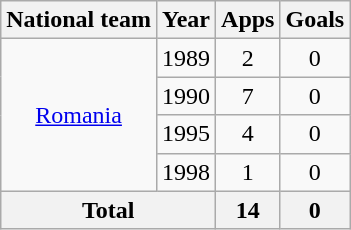<table class="wikitable" style="text-align:center">
<tr>
<th>National team</th>
<th>Year</th>
<th>Apps</th>
<th>Goals</th>
</tr>
<tr>
<td rowspan="4"><a href='#'>Romania</a></td>
<td>1989</td>
<td>2</td>
<td>0</td>
</tr>
<tr>
<td>1990</td>
<td>7</td>
<td>0</td>
</tr>
<tr>
<td>1995</td>
<td>4</td>
<td>0</td>
</tr>
<tr>
<td>1998</td>
<td>1</td>
<td>0</td>
</tr>
<tr>
<th colspan="2">Total</th>
<th>14</th>
<th>0</th>
</tr>
</table>
